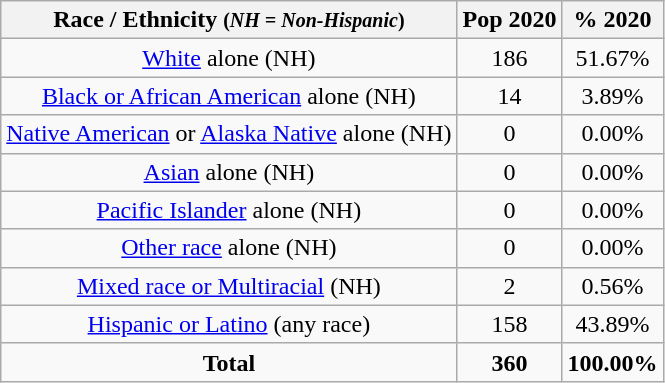<table class="wikitable" style="text-align:center;">
<tr>
<th>Race / Ethnicity <small>(<em>NH = Non-Hispanic</em>)</small></th>
<th>Pop 2020</th>
<th>% 2020</th>
</tr>
<tr>
<td><a href='#'>White</a> alone (NH)</td>
<td>186</td>
<td>51.67%</td>
</tr>
<tr>
<td><a href='#'>Black or African American</a> alone (NH)</td>
<td>14</td>
<td>3.89%</td>
</tr>
<tr>
<td><a href='#'>Native American</a> or <a href='#'>Alaska Native</a> alone (NH)</td>
<td>0</td>
<td>0.00%</td>
</tr>
<tr>
<td><a href='#'>Asian</a> alone (NH)</td>
<td>0</td>
<td>0.00%</td>
</tr>
<tr>
<td><a href='#'>Pacific Islander</a> alone (NH)</td>
<td>0</td>
<td>0.00%</td>
</tr>
<tr>
<td><a href='#'>Other race</a> alone (NH)</td>
<td>0</td>
<td>0.00%</td>
</tr>
<tr>
<td><a href='#'>Mixed race or Multiracial</a> (NH)</td>
<td>2</td>
<td>0.56%</td>
</tr>
<tr>
<td><a href='#'>Hispanic or Latino</a> (any race)</td>
<td>158</td>
<td>43.89%</td>
</tr>
<tr>
<td><strong>Total</strong></td>
<td><strong>360</strong></td>
<td><strong>100.00%</strong></td>
</tr>
</table>
